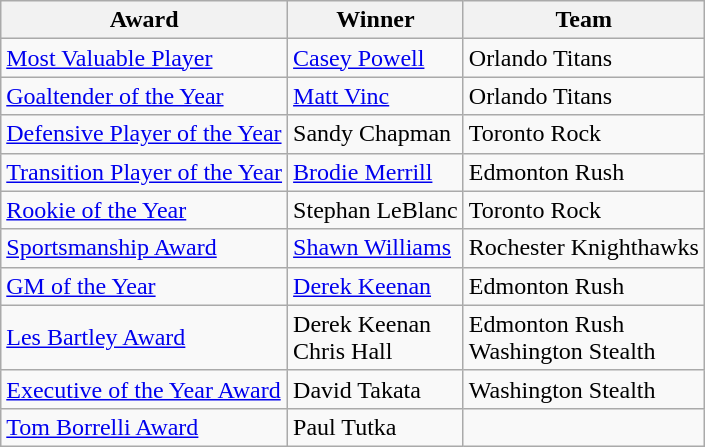<table class="wikitable">
<tr>
<th>Award</th>
<th>Winner</th>
<th>Team</th>
</tr>
<tr>
<td><a href='#'>Most Valuable Player</a></td>
<td><a href='#'>Casey Powell</a></td>
<td>Orlando Titans</td>
</tr>
<tr>
<td><a href='#'>Goaltender of the Year</a></td>
<td><a href='#'>Matt Vinc</a></td>
<td>Orlando Titans</td>
</tr>
<tr>
<td><a href='#'>Defensive Player of the Year</a></td>
<td>Sandy Chapman </td>
<td>Toronto Rock</td>
</tr>
<tr>
<td><a href='#'>Transition Player of the Year</a></td>
<td><a href='#'>Brodie Merrill</a></td>
<td>Edmonton Rush</td>
</tr>
<tr>
<td><a href='#'>Rookie of the Year</a></td>
<td>Stephan LeBlanc </td>
<td>Toronto Rock</td>
</tr>
<tr>
<td><a href='#'>Sportsmanship Award</a></td>
<td><a href='#'>Shawn Williams</a></td>
<td>Rochester Knighthawks</td>
</tr>
<tr>
<td><a href='#'>GM of the Year</a></td>
<td><a href='#'>Derek Keenan</a></td>
<td>Edmonton Rush</td>
</tr>
<tr>
<td><a href='#'>Les Bartley Award</a></td>
<td>Derek Keenan<br>Chris Hall </td>
<td>Edmonton Rush<br>Washington Stealth</td>
</tr>
<tr>
<td><a href='#'>Executive of the Year Award</a></td>
<td>David Takata </td>
<td>Washington Stealth</td>
</tr>
<tr>
<td><a href='#'>Tom Borrelli Award</a></td>
<td>Paul Tutka </td>
<td> </td>
</tr>
</table>
